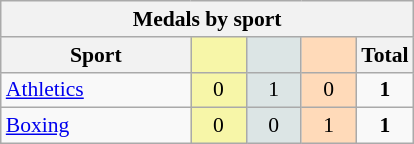<table class="wikitable" style="font-size:90%; text-align:center;">
<tr>
<th colspan="5">Medals by sport</th>
</tr>
<tr>
<th width="120">Sport</th>
<th scope="col" width="30" style="background:#F7F6A8;"></th>
<th scope="col" width="30" style="background:#DCE5E5;"></th>
<th scope="col" width="30" style="background:#FFDAB9;"></th>
<th width="30">Total</th>
</tr>
<tr>
<td align="left"><a href='#'>Athletics</a></td>
<td style="background:#F7F6A8;">0</td>
<td style="background:#DCE5E5;">1</td>
<td style="background:#FFDAB9;">0</td>
<td><strong>1</strong></td>
</tr>
<tr>
<td align="left"><a href='#'>Boxing</a></td>
<td style="background:#F7F6A8;">0</td>
<td style="background:#DCE5E5;">0</td>
<td style="background:#FFDAB9;">1</td>
<td><strong>1</strong></td>
</tr>
</table>
